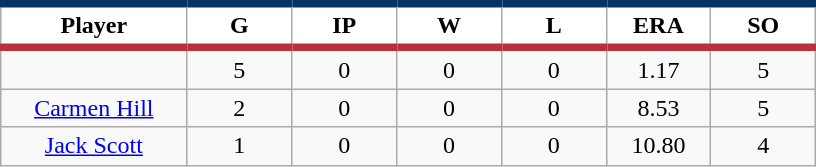<table class="wikitable sortable">
<tr>
<th style="background:#FFFFFF; border-top:#023465 5px solid; border-bottom:#ba313c 5px solid;" width="16%">Player</th>
<th style="background:#FFFFFF; border-top:#023465 5px solid; border-bottom:#ba313c 5px solid;" width="9%">G</th>
<th style="background:#FFFFFF; border-top:#023465 5px solid; border-bottom:#ba313c 5px solid;" width="9%">IP</th>
<th style="background:#FFFFFF; border-top:#023465 5px solid; border-bottom:#ba313c 5px solid;" width="9%">W</th>
<th style="background:#FFFFFF; border-top:#023465 5px solid; border-bottom:#ba313c 5px solid;" width="9%">L</th>
<th style="background:#FFFFFF; border-top:#023465 5px solid; border-bottom:#ba313c 5px solid;" width="9%">ERA</th>
<th style="background:#FFFFFF; border-top:#023465 5px solid; border-bottom:#ba313c 5px solid;" width="9%">SO</th>
</tr>
<tr align="center">
<td></td>
<td>5</td>
<td>0</td>
<td>0</td>
<td>0</td>
<td>1.17</td>
<td>5</td>
</tr>
<tr align="center">
<td><a href='#'>Carmen Hill</a></td>
<td>2</td>
<td>0</td>
<td>0</td>
<td>0</td>
<td>8.53</td>
<td>5</td>
</tr>
<tr align=center>
<td><a href='#'>Jack Scott</a></td>
<td>1</td>
<td>0</td>
<td>0</td>
<td>0</td>
<td>10.80</td>
<td>4</td>
</tr>
</table>
